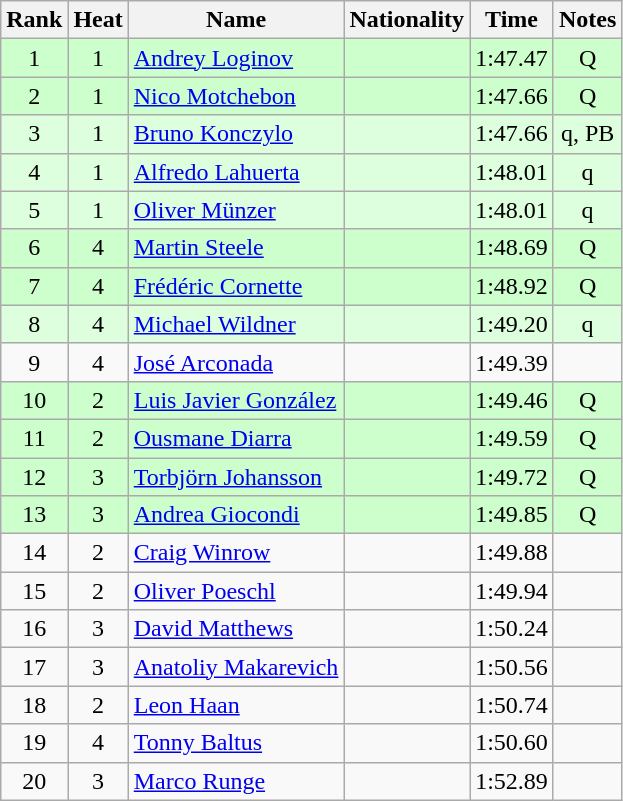<table class="wikitable sortable" style="text-align:center">
<tr>
<th>Rank</th>
<th>Heat</th>
<th>Name</th>
<th>Nationality</th>
<th>Time</th>
<th>Notes</th>
</tr>
<tr bgcolor=ccffcc>
<td>1</td>
<td>1</td>
<td align="left"><a href='#'>Andrey Loginov</a></td>
<td align=left></td>
<td>1:47.47</td>
<td>Q</td>
</tr>
<tr bgcolor=ccffcc>
<td>2</td>
<td>1</td>
<td align="left"><a href='#'>Nico Motchebon</a></td>
<td align=left></td>
<td>1:47.66</td>
<td>Q</td>
</tr>
<tr bgcolor=ddffdd>
<td>3</td>
<td>1</td>
<td align="left"><a href='#'>Bruno Konczylo</a></td>
<td align=left></td>
<td>1:47.66</td>
<td>q, PB</td>
</tr>
<tr bgcolor=ddffdd>
<td>4</td>
<td>1</td>
<td align="left"><a href='#'>Alfredo Lahuerta</a></td>
<td align=left></td>
<td>1:48.01</td>
<td>q</td>
</tr>
<tr bgcolor=ddffdd>
<td>5</td>
<td>1</td>
<td align="left"><a href='#'>Oliver Münzer</a></td>
<td align=left></td>
<td>1:48.01</td>
<td>q</td>
</tr>
<tr bgcolor=ccffcc>
<td>6</td>
<td>4</td>
<td align="left"><a href='#'>Martin Steele</a></td>
<td align=left></td>
<td>1:48.69</td>
<td>Q</td>
</tr>
<tr bgcolor=ccffcc>
<td>7</td>
<td>4</td>
<td align="left"><a href='#'>Frédéric Cornette</a></td>
<td align=left></td>
<td>1:48.92</td>
<td>Q</td>
</tr>
<tr bgcolor=ddffdd>
<td>8</td>
<td>4</td>
<td align="left"><a href='#'>Michael Wildner</a></td>
<td align=left></td>
<td>1:49.20</td>
<td>q</td>
</tr>
<tr>
<td>9</td>
<td>4</td>
<td align="left"><a href='#'>José Arconada</a></td>
<td align=left></td>
<td>1:49.39</td>
<td></td>
</tr>
<tr bgcolor=ccffcc>
<td>10</td>
<td>2</td>
<td align="left"><a href='#'>Luis Javier González</a></td>
<td align=left></td>
<td>1:49.46</td>
<td>Q</td>
</tr>
<tr bgcolor=ccffcc>
<td>11</td>
<td>2</td>
<td align="left"><a href='#'>Ousmane Diarra</a></td>
<td align=left></td>
<td>1:49.59</td>
<td>Q</td>
</tr>
<tr bgcolor=ccffcc>
<td>12</td>
<td>3</td>
<td align="left"><a href='#'>Torbjörn Johansson</a></td>
<td align=left></td>
<td>1:49.72</td>
<td>Q</td>
</tr>
<tr bgcolor=ccffcc>
<td>13</td>
<td>3</td>
<td align="left"><a href='#'>Andrea Giocondi</a></td>
<td align=left></td>
<td>1:49.85</td>
<td>Q</td>
</tr>
<tr>
<td>14</td>
<td>2</td>
<td align="left"><a href='#'>Craig Winrow</a></td>
<td align=left></td>
<td>1:49.88</td>
<td></td>
</tr>
<tr>
<td>15</td>
<td>2</td>
<td align="left"><a href='#'>Oliver Poeschl</a></td>
<td align=left></td>
<td>1:49.94</td>
<td></td>
</tr>
<tr>
<td>16</td>
<td>3</td>
<td align="left"><a href='#'>David Matthews</a></td>
<td align=left></td>
<td>1:50.24</td>
<td></td>
</tr>
<tr>
<td>17</td>
<td>3</td>
<td align="left"><a href='#'>Anatoliy Makarevich</a></td>
<td align=left></td>
<td>1:50.56</td>
<td></td>
</tr>
<tr>
<td>18</td>
<td>2</td>
<td align="left"><a href='#'>Leon Haan</a></td>
<td align=left></td>
<td>1:50.74</td>
<td></td>
</tr>
<tr>
<td>19</td>
<td>4</td>
<td align="left"><a href='#'>Tonny Baltus</a></td>
<td align=left></td>
<td>1:50.60</td>
<td></td>
</tr>
<tr>
<td>20</td>
<td>3</td>
<td align="left"><a href='#'>Marco Runge</a></td>
<td align=left></td>
<td>1:52.89</td>
<td></td>
</tr>
</table>
